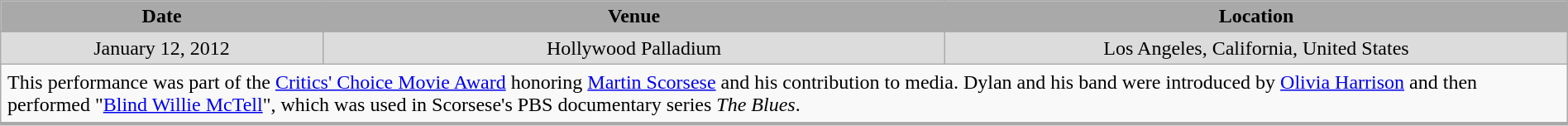<table class="wikitable" style="width:100%; text-align:center;">
<tr>
<th style="width:100px; background:darkGrey;">Date</th>
<th style="width:200px; background:darkGrey;">Venue</th>
<th style="width:200px; background:darkGrey;">Location</th>
</tr>
<tr style="background:#DCDCDC;">
<td>January 12, 2012</td>
<td>Hollywood Palladium</td>
<td>Los Angeles, California, United States</td>
</tr>
<tr>
<td colspan="5" style="border-bottom-width:3px; padding:5px; text-align:left;">This performance was part of the <a href='#'>Critics' Choice Movie Award</a> honoring <a href='#'>Martin Scorsese</a> and his contribution to media. Dylan and his band were introduced by <a href='#'>Olivia Harrison</a> and then performed "<a href='#'>Blind Willie McTell</a>", which was used in Scorsese's PBS documentary series <em>The Blues</em>.</td>
</tr>
<tr>
</tr>
</table>
